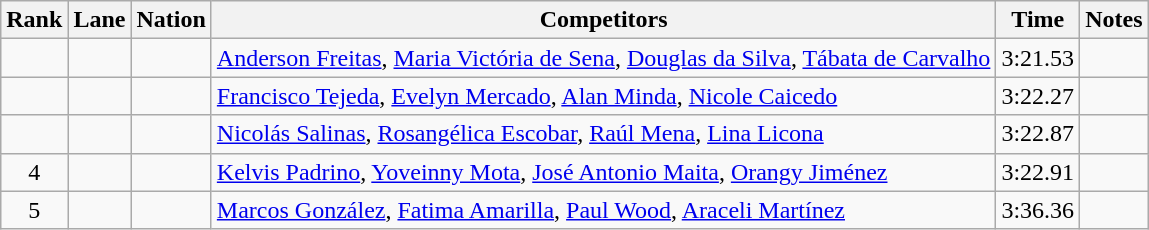<table class="wikitable sortable" style="text-align:center">
<tr>
<th>Rank</th>
<th>Lane</th>
<th>Nation</th>
<th>Competitors</th>
<th>Time</th>
<th>Notes</th>
</tr>
<tr>
<td></td>
<td></td>
<td align=left></td>
<td align=left><a href='#'>Anderson Freitas</a>, <a href='#'>Maria Victória de Sena</a>, <a href='#'>Douglas da Silva</a>, <a href='#'>Tábata de Carvalho</a></td>
<td>3:21.53</td>
<td><strong></strong></td>
</tr>
<tr>
<td></td>
<td></td>
<td align=left></td>
<td align=left><a href='#'>Francisco Tejeda</a>, <a href='#'>Evelyn Mercado</a>, <a href='#'>Alan Minda</a>, <a href='#'>Nicole Caicedo</a></td>
<td>3:22.27</td>
<td></td>
</tr>
<tr>
<td></td>
<td></td>
<td align=left></td>
<td align=left><a href='#'>Nicolás Salinas</a>, <a href='#'>Rosangélica Escobar</a>, <a href='#'>Raúl Mena</a>, <a href='#'>Lina Licona</a></td>
<td>3:22.87</td>
<td></td>
</tr>
<tr>
<td>4</td>
<td></td>
<td align=left></td>
<td align=left><a href='#'>Kelvis Padrino</a>, <a href='#'>Yoveinny Mota</a>, <a href='#'>José Antonio Maita</a>, <a href='#'>Orangy Jiménez</a></td>
<td>3:22.91</td>
<td></td>
</tr>
<tr>
<td>5</td>
<td></td>
<td align=left></td>
<td align=left><a href='#'>Marcos González</a>, <a href='#'>Fatima Amarilla</a>, <a href='#'>Paul Wood</a>, <a href='#'>Araceli Martínez</a></td>
<td>3:36.36</td>
<td></td>
</tr>
</table>
